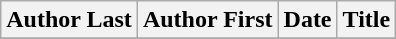<table class="wikitable sortable">
<tr>
<th>Author Last</th>
<th>Author First</th>
<th>Date</th>
<th>Title</th>
</tr>
<tr>
</tr>
</table>
